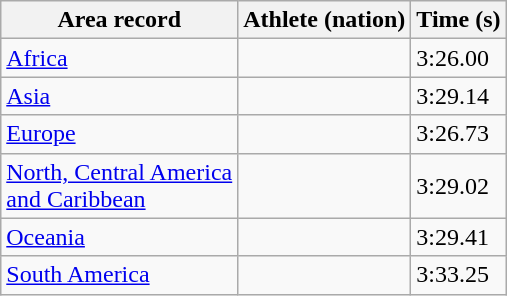<table class="wikitable">
<tr>
<th>Area record</th>
<th>Athlete (nation)</th>
<th>Time (s)</th>
</tr>
<tr>
<td><a href='#'>Africa</a> </td>
<td></td>
<td>3:26.00 </td>
</tr>
<tr>
<td><a href='#'>Asia</a> </td>
<td></td>
<td>3:29.14</td>
</tr>
<tr>
<td><a href='#'>Europe</a> </td>
<td></td>
<td>3:26.73</td>
</tr>
<tr>
<td><a href='#'>North, Central America<br>and Caribbean</a> </td>
<td></td>
<td>3:29.02</td>
</tr>
<tr>
<td><a href='#'>Oceania</a> </td>
<td></td>
<td>3:29.41</td>
</tr>
<tr>
<td><a href='#'>South America</a> </td>
<td></td>
<td>3:33.25</td>
</tr>
</table>
